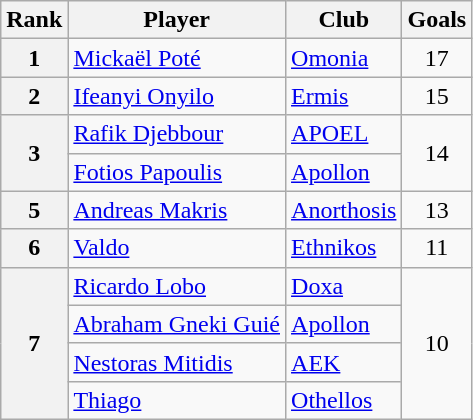<table class="wikitable" style="text-align:center">
<tr>
<th>Rank</th>
<th>Player</th>
<th>Club</th>
<th>Goals</th>
</tr>
<tr>
<th>1</th>
<td align="left"> <a href='#'>Mickaël Poté</a></td>
<td align="left"><a href='#'>Omonia</a></td>
<td>17</td>
</tr>
<tr>
<th>2</th>
<td align="left"> <a href='#'>Ifeanyi Onyilo</a></td>
<td align="left"><a href='#'>Ermis</a></td>
<td>15</td>
</tr>
<tr>
<th rowspan="2">3</th>
<td align="left"> <a href='#'>Rafik Djebbour</a></td>
<td align="left"><a href='#'>APOEL</a></td>
<td rowspan="2">14</td>
</tr>
<tr>
<td align="left"> <a href='#'>Fotios Papoulis</a></td>
<td align="left"><a href='#'>Apollon</a></td>
</tr>
<tr>
<th>5</th>
<td align="left"> <a href='#'>Andreas Makris</a></td>
<td align="left"><a href='#'>Anorthosis</a></td>
<td>13</td>
</tr>
<tr>
<th>6</th>
<td align="left"> <a href='#'>Valdo</a></td>
<td align="left"><a href='#'>Ethnikos</a></td>
<td>11</td>
</tr>
<tr>
<th rowspan="4">7</th>
<td align="left"> <a href='#'>Ricardo Lobo</a></td>
<td align="left"><a href='#'>Doxa</a></td>
<td rowspan="4">10</td>
</tr>
<tr>
<td align="left"> <a href='#'>Abraham Gneki Guié</a></td>
<td align="left"><a href='#'>Apollon</a></td>
</tr>
<tr>
<td align="left"> <a href='#'>Nestoras Mitidis</a></td>
<td align="left"><a href='#'>AEK</a></td>
</tr>
<tr>
<td align="left"> <a href='#'>Thiago</a></td>
<td align="left"><a href='#'>Othellos</a></td>
</tr>
</table>
